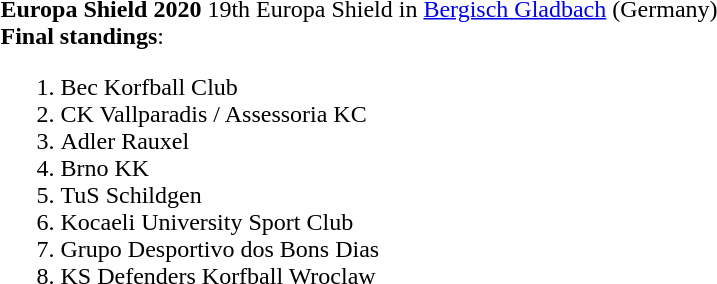<table>
<tr>
<td width="720" style="margin: 0 0 0 0" valig=top><br><strong>Europa Shield 2020</strong>
19th Europa Shield in <a href='#'>Bergisch Gladbach</a> (Germany)<br><strong>Final standings</strong>:<ol><li>Bec Korfball Club </li><li>CK Vallparadis / Assessoria KC </li><li>Adler Rauxel </li><li>Brno KK </li><li>TuS Schildgen </li><li>Kocaeli University Sport Club </li><li>Grupo Desportivo dos Bons Dias </li><li>KS Defenders Korfball Wroclaw </li></ol></td>
</tr>
</table>
